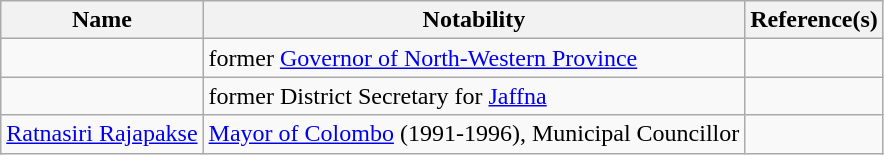<table class="wikitable sortable">
<tr>
<th>Name</th>
<th class="unsortable">Notability</th>
<th class="unsortable">Reference(s)</th>
</tr>
<tr>
<td></td>
<td>former <a href='#'>Governor of North-Western Province</a></td>
<td></td>
</tr>
<tr>
<td></td>
<td>former District Secretary for <a href='#'>Jaffna</a></td>
<td></td>
</tr>
<tr>
<td><a href='#'>Ratnasiri Rajapakse</a></td>
<td><a href='#'>Mayor of Colombo</a> (1991-1996), Municipal Councillor</td>
<td></td>
</tr>
</table>
